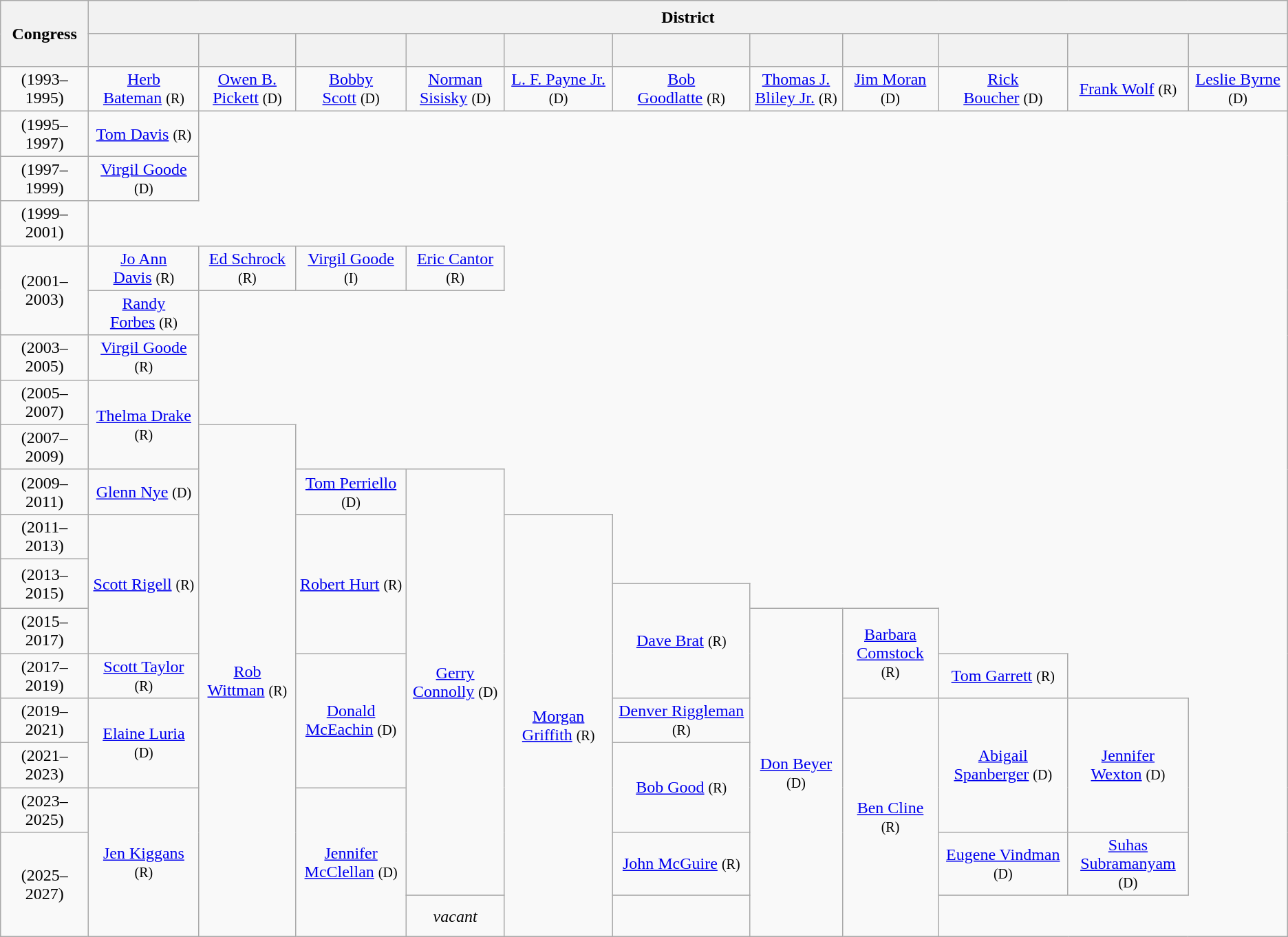<table class=wikitable style="text-align:center">
<tr style="height:2em">
<th rowspan=2>Congress</th>
<th colspan=11>District</th>
</tr>
<tr style="height:2em">
<th></th>
<th></th>
<th></th>
<th></th>
<th></th>
<th></th>
<th></th>
<th></th>
<th></th>
<th></th>
<th></th>
</tr>
<tr style="height:2.5em">
<td><strong></strong> (1993–1995)</td>
<td><a href='#'>Herb<br>Bateman</a> <small>(R)</small></td>
<td><a href='#'>Owen B.<br>Pickett</a> <small>(D)</small></td>
<td><a href='#'>Bobby<br>Scott</a> <small>(D)</small></td>
<td><a href='#'>Norman<br>Sisisky</a> <small>(D)</small></td>
<td><a href='#'>L. F. Payne Jr.</a> <small>(D)</small></td>
<td><a href='#'>Bob<br>Goodlatte</a> <small>(R)</small></td>
<td><a href='#'>Thomas J.<br>Bliley Jr.</a> <small>(R)</small></td>
<td><a href='#'>Jim Moran</a> <small>(D)</small></td>
<td><a href='#'>Rick<br>Boucher</a> <small>(D)</small></td>
<td><a href='#'>Frank Wolf</a> <small>(R)</small></td>
<td><a href='#'>Leslie Byrne</a> <small>(D)</small></td>
</tr>
<tr style="height:2.5em">
<td><strong></strong> (1995–1997)</td>
<td><a href='#'>Tom Davis</a> <small>(R)</small></td>
</tr>
<tr style="height:2.5em">
<td><strong></strong> (1997–1999)</td>
<td><a href='#'>Virgil Goode</a> <small>(D)</small></td>
</tr>
<tr style="height:2.5em">
<td><strong></strong> (1999–2001)</td>
</tr>
<tr style="height:1.5em">
<td rowspan=2><strong></strong> (2001–2003)</td>
<td><a href='#'>Jo Ann<br>Davis</a> <small>(R)</small></td>
<td><a href='#'>Ed Schrock</a> <small>(R)</small></td>
<td><a href='#'>Virgil Goode</a> <small>(I)</small></td>
<td><a href='#'>Eric Cantor</a> <small>(R)</small></td>
</tr>
<tr style="height:1.5em">
<td><a href='#'>Randy<br>Forbes</a> <small>(R)</small></td>
</tr>
<tr style="height:2.5em">
<td><strong></strong> (2003–2005)</td>
<td><a href='#'>Virgil Goode</a> <small>(R)</small></td>
</tr>
<tr style="height:2.5em">
<td><strong></strong> (2005–2007)</td>
<td rowspan=2 ><a href='#'>Thelma Drake</a> <small>(R)</small></td>
</tr>
<tr style="height:2.5em">
<td><strong></strong> (2007–2009)</td>
<td rowspan=12 ><a href='#'>Rob<br>Wittman</a> <small>(R)</small></td>
</tr>
<tr style="height:2.5em">
<td><strong></strong> (2009–2011)</td>
<td><a href='#'>Glenn Nye</a> <small>(D)</small></td>
<td><a href='#'>Tom Perriello</a> <small>(D)</small></td>
<td rowspan=10 ><a href='#'>Gerry<br>Connolly</a> <small>(D)</small></td>
</tr>
<tr style="height:2.5em">
<td><strong></strong> (2011–2013)</td>
<td rowspan=4 ><a href='#'>Scott Rigell</a> <small>(R)</small></td>
<td rowspan=4 ><a href='#'>Robert Hurt</a> <small>(R)</small></td>
<td rowspan=10 ><a href='#'>Morgan<br>Griffith</a> <small>(R)</small></td>
</tr>
<tr style="height:1.5em">
<td rowspan=2><strong></strong> (2013–2015)</td>
</tr>
<tr style="height:1.5em">
<td rowspan=3 ><a href='#'>Dave Brat</a> <small>(R)</small></td>
</tr>
<tr style="height:2.5em">
<td><strong></strong> (2015–2017)</td>
<td rowspan=7 ><a href='#'>Don Beyer</a> <small>(D)</small></td>
<td rowspan=2 ><a href='#'>Barbara<br>Comstock</a> <small>(R)</small></td>
</tr>
<tr style="height:2.5em">
<td><strong></strong> (2017–2019)</td>
<td><a href='#'>Scott Taylor</a> <small>(R)</small></td>
<td rowspan=3 ><a href='#'>Donald<br>McEachin</a> <small>(D)</small></td>
<td><a href='#'>Tom Garrett</a> <small>(R)</small></td>
</tr>
<tr style="height:2.5em">
<td><strong></strong> (2019–2021)</td>
<td rowspan=2 ><a href='#'>Elaine Luria</a> <small>(D)</small></td>
<td><a href='#'>Denver Riggleman</a> <small>(R)</small></td>
<td rowspan=5 ><a href='#'>Ben Cline</a> <small>(R)</small></td>
<td rowspan=3  ><a href='#'>Abigail<br>Spanberger</a> <small>(D)</small></td>
<td rowspan=3 ><a href='#'>Jennifer<br>Wexton</a> <small>(D)</small></td>
</tr>
<tr style="height:2.5em">
<td><strong></strong> (2021–2023)</td>
<td rowspan=2 ><a href='#'>Bob Good</a> <small>(R)</small></td>
</tr>
<tr style="height:2.5em">
<td><strong></strong> (2023–2025)</td>
<td rowspan=3 ><a href='#'>Jen Kiggans</a> <small>(R)</small></td>
<td rowspan=3 ><a href='#'>Jennifer<br>McClellan</a> <small>(D)</small></td>
</tr>
<tr style="height:2.5em">
<td rowspan=2><strong></strong> (2025–2027)</td>
<td><a href='#'>John McGuire</a> <small>(R)</small></td>
<td><a href='#'>Eugene Vindman</a> <small>(D)</small></td>
<td><a href='#'>Suhas<br>Subramanyam</a> <small>(D)</small></td>
</tr>
<tr style="height:2.5em">
<td><em>vacant</em></td>
</tr>
</table>
